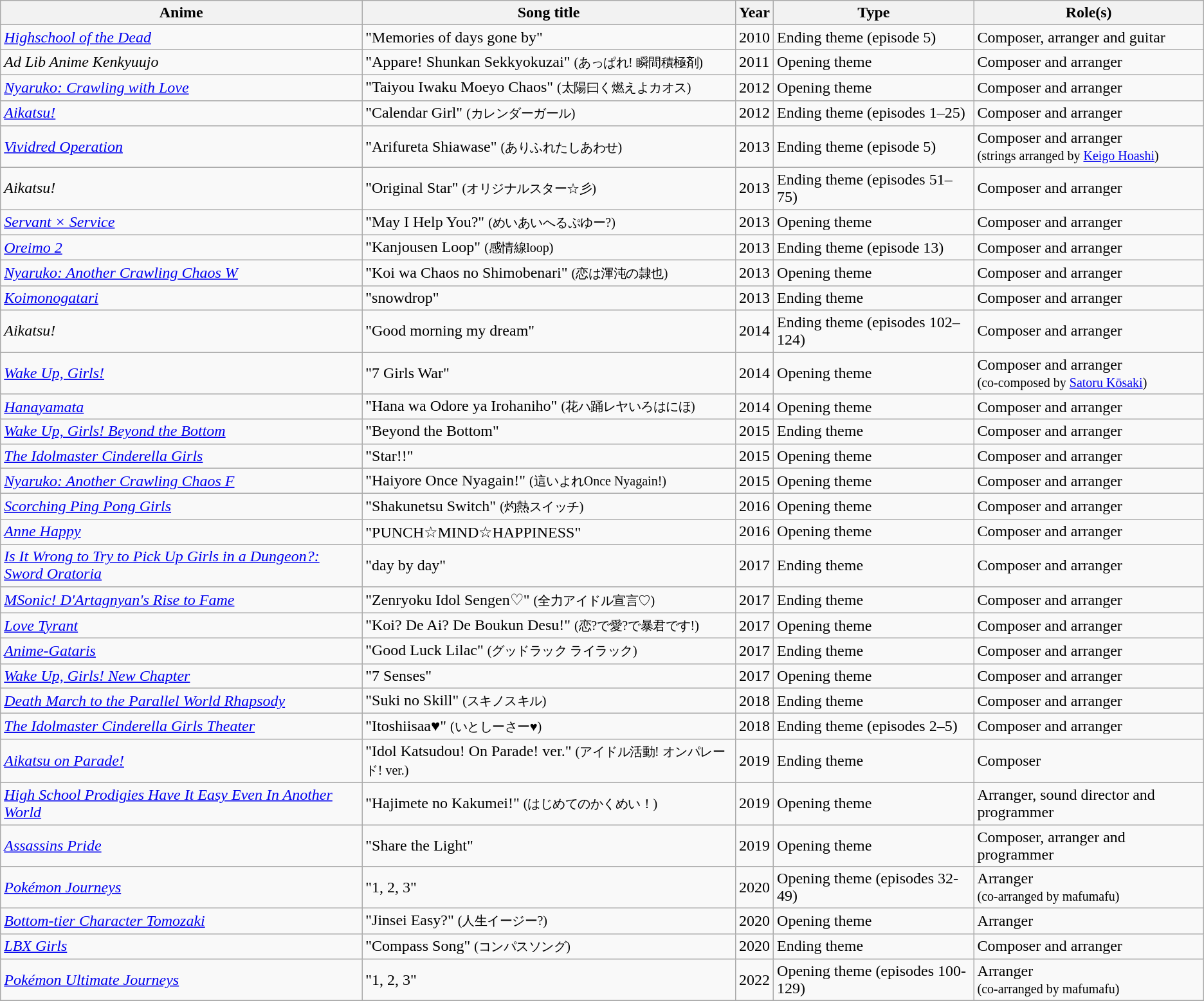<table class="wikitable">
<tr>
<th>Anime</th>
<th>Song title</th>
<th>Year</th>
<th>Type</th>
<th>Role(s)</th>
</tr>
<tr>
<td><em><a href='#'>Highschool of the Dead</a></em></td>
<td>"Memories of days gone by"</td>
<td>2010</td>
<td>Ending theme (episode 5)</td>
<td>Composer, arranger and guitar</td>
</tr>
<tr>
<td><em>Ad Lib Anime Kenkyuujo</em></td>
<td>"Appare! Shunkan Sekkyokuzai" <small>(あっぱれ! 瞬間積極剤)</small></td>
<td>2011</td>
<td>Opening theme</td>
<td>Composer and arranger</td>
</tr>
<tr>
<td><em><a href='#'>Nyaruko: Crawling with Love</a></em></td>
<td>"Taiyou Iwaku Moeyo Chaos" <small>(太陽曰く燃えよカオス)</small></td>
<td>2012</td>
<td>Opening theme</td>
<td>Composer and arranger</td>
</tr>
<tr>
<td><em><a href='#'>Aikatsu!</a></em></td>
<td>"Calendar Girl" <small>(カレンダーガール)</small></td>
<td>2012</td>
<td>Ending theme (episodes 1–25)</td>
<td>Composer and arranger</td>
</tr>
<tr>
<td><em><a href='#'>Vividred Operation</a></em></td>
<td>"Arifureta Shiawase" <small>(ありふれたしあわせ)</small></td>
<td>2013</td>
<td>Ending theme (episode 5)</td>
<td>Composer and arranger<br><small>(strings arranged by <a href='#'>Keigo Hoashi</a>)</small></td>
</tr>
<tr>
<td><em>Aikatsu!</em></td>
<td>"Original Star" <small>(オリジナルスター☆彡)</small></td>
<td>2013</td>
<td>Ending theme (episodes 51–75)</td>
<td>Composer and arranger</td>
</tr>
<tr>
<td><em><a href='#'>Servant × Service</a></em></td>
<td>"May I Help You?" <small>(めいあいへるぷゆー?)</small></td>
<td>2013</td>
<td>Opening theme</td>
<td>Composer and arranger</td>
</tr>
<tr>
<td><em><a href='#'>Oreimo 2</a></em></td>
<td>"Kanjousen Loop" <small>(感情線loop)</small></td>
<td>2013</td>
<td>Ending theme (episode 13)</td>
<td>Composer and arranger</td>
</tr>
<tr>
<td><em><a href='#'>Nyaruko: Another Crawling Chaos W</a></em></td>
<td>"Koi wa Chaos no Shimobenari" <small>(恋は渾沌の隷也)</small></td>
<td>2013</td>
<td>Opening theme</td>
<td>Composer and arranger</td>
</tr>
<tr>
<td><em><a href='#'>Koimonogatari</a></em></td>
<td>"snowdrop"</td>
<td>2013</td>
<td>Ending theme</td>
<td>Composer and arranger</td>
</tr>
<tr>
<td><em>Aikatsu!</em></td>
<td>"Good morning my dream"</td>
<td>2014</td>
<td>Ending theme (episodes 102–124)</td>
<td>Composer and arranger</td>
</tr>
<tr>
<td><em><a href='#'>Wake Up, Girls!</a></em></td>
<td>"7 Girls War"</td>
<td>2014</td>
<td>Opening theme</td>
<td>Composer and arranger<br><small>(co-composed by <a href='#'>Satoru Kōsaki</a>)</small></td>
</tr>
<tr>
<td><em><a href='#'>Hanayamata</a></em></td>
<td>"Hana wa Odore ya Irohaniho" <small>(花ハ踊レヤいろはにほ)</small></td>
<td>2014</td>
<td>Opening theme</td>
<td>Composer and arranger</td>
</tr>
<tr>
<td><em><a href='#'>Wake Up, Girls! Beyond the Bottom</a></em></td>
<td>"Beyond the Bottom"</td>
<td>2015</td>
<td>Ending theme</td>
<td>Composer and arranger</td>
</tr>
<tr>
<td><em><a href='#'>The Idolmaster Cinderella Girls</a></em></td>
<td>"Star!!"</td>
<td>2015</td>
<td>Opening theme</td>
<td>Composer and arranger</td>
</tr>
<tr>
<td><em><a href='#'>Nyaruko: Another Crawling Chaos F</a></em></td>
<td>"Haiyore Once Nyagain!" <small>(這いよれOnce Nyagain!)</small></td>
<td>2015</td>
<td>Opening theme</td>
<td>Composer and arranger</td>
</tr>
<tr>
<td><em><a href='#'>Scorching Ping Pong Girls</a></em></td>
<td>"Shakunetsu Switch" <small>(灼熱スイッチ)</small></td>
<td>2016</td>
<td>Opening theme</td>
<td>Composer and arranger</td>
</tr>
<tr>
<td><em><a href='#'>Anne Happy</a></em></td>
<td>"PUNCH☆MIND☆HAPPINESS"</td>
<td>2016</td>
<td>Opening theme</td>
<td>Composer and arranger</td>
</tr>
<tr>
<td><em><a href='#'>Is It Wrong to Try to Pick Up Girls in a Dungeon?: Sword Oratoria</a></em></td>
<td>"day by day"</td>
<td>2017</td>
<td>Ending theme</td>
<td>Composer and arranger</td>
</tr>
<tr>
<td><em><a href='#'>MSonic! D'Artagnyan's Rise to Fame</a></em></td>
<td>"Zenryoku Idol Sengen♡" <small>(全力アイドル宣言♡)</small></td>
<td>2017</td>
<td>Ending theme</td>
<td>Composer and arranger</td>
</tr>
<tr>
<td><em><a href='#'>Love Tyrant</a></em></td>
<td>"Koi? De Ai? De Boukun Desu!" <small>(恋?で愛?で暴君です!)</small></td>
<td>2017</td>
<td>Opening theme</td>
<td>Composer and arranger</td>
</tr>
<tr>
<td><em><a href='#'>Anime-Gataris</a></em></td>
<td>"Good Luck Lilac" <small>(グッドラック ライラック)</small></td>
<td>2017</td>
<td>Ending theme</td>
<td>Composer and arranger</td>
</tr>
<tr>
<td><em><a href='#'>Wake Up, Girls! New Chapter</a></em></td>
<td>"7 Senses"</td>
<td>2017</td>
<td>Opening theme</td>
<td>Composer and arranger</td>
</tr>
<tr>
<td><em><a href='#'>Death March to the Parallel World Rhapsody</a></em></td>
<td>"Suki no Skill" <small>(スキノスキル)</small></td>
<td>2018</td>
<td>Ending theme</td>
<td>Composer and arranger</td>
</tr>
<tr>
<td><em><a href='#'>The Idolmaster Cinderella Girls Theater</a></em></td>
<td>"Itoshiisaa♥" <small>(いとしーさー♥)</small></td>
<td>2018</td>
<td>Ending theme (episodes 2–5)</td>
<td>Composer and arranger</td>
</tr>
<tr>
<td><em><a href='#'>Aikatsu on Parade!</a></em></td>
<td>"Idol Katsudou! On Parade! ver." <small>(アイドル活動! オンパレード! ver.)</small></td>
<td>2019</td>
<td>Ending theme</td>
<td>Composer</td>
</tr>
<tr>
<td><em><a href='#'>High School Prodigies Have It Easy Even In Another World</a></em></td>
<td>"Hajimete no Kakumei!" <small>(はじめてのかくめい！)</small></td>
<td>2019</td>
<td>Opening theme</td>
<td>Arranger, sound director and programmer</td>
</tr>
<tr>
<td><em><a href='#'>Assassins Pride</a></em></td>
<td>"Share the Light"</td>
<td>2019</td>
<td>Opening theme</td>
<td>Composer, arranger and programmer</td>
</tr>
<tr>
<td><em><a href='#'>Pokémon Journeys</a></em></td>
<td>"1, 2, 3"</td>
<td>2020</td>
<td>Opening theme (episodes 32-49)</td>
<td>Arranger<br><small>(co-arranged by mafumafu)</small></td>
</tr>
<tr>
<td><em><a href='#'>Bottom-tier Character Tomozaki</a></em></td>
<td>"Jinsei Easy?" <small>(人生イージー?)</small></td>
<td>2020</td>
<td>Opening theme</td>
<td>Arranger</td>
</tr>
<tr>
<td><em><a href='#'>LBX Girls</a></em></td>
<td>"Compass Song" <small>(コンパスソング)</small></td>
<td>2020</td>
<td>Ending theme</td>
<td>Composer and arranger</td>
</tr>
<tr>
<td><em><a href='#'>Pokémon Ultimate Journeys</a></em></td>
<td>"1, 2, 3"</td>
<td>2022</td>
<td>Opening theme (episodes 100-129)</td>
<td>Arranger<br><small>(co-arranged by mafumafu)</small></td>
</tr>
<tr>
</tr>
</table>
